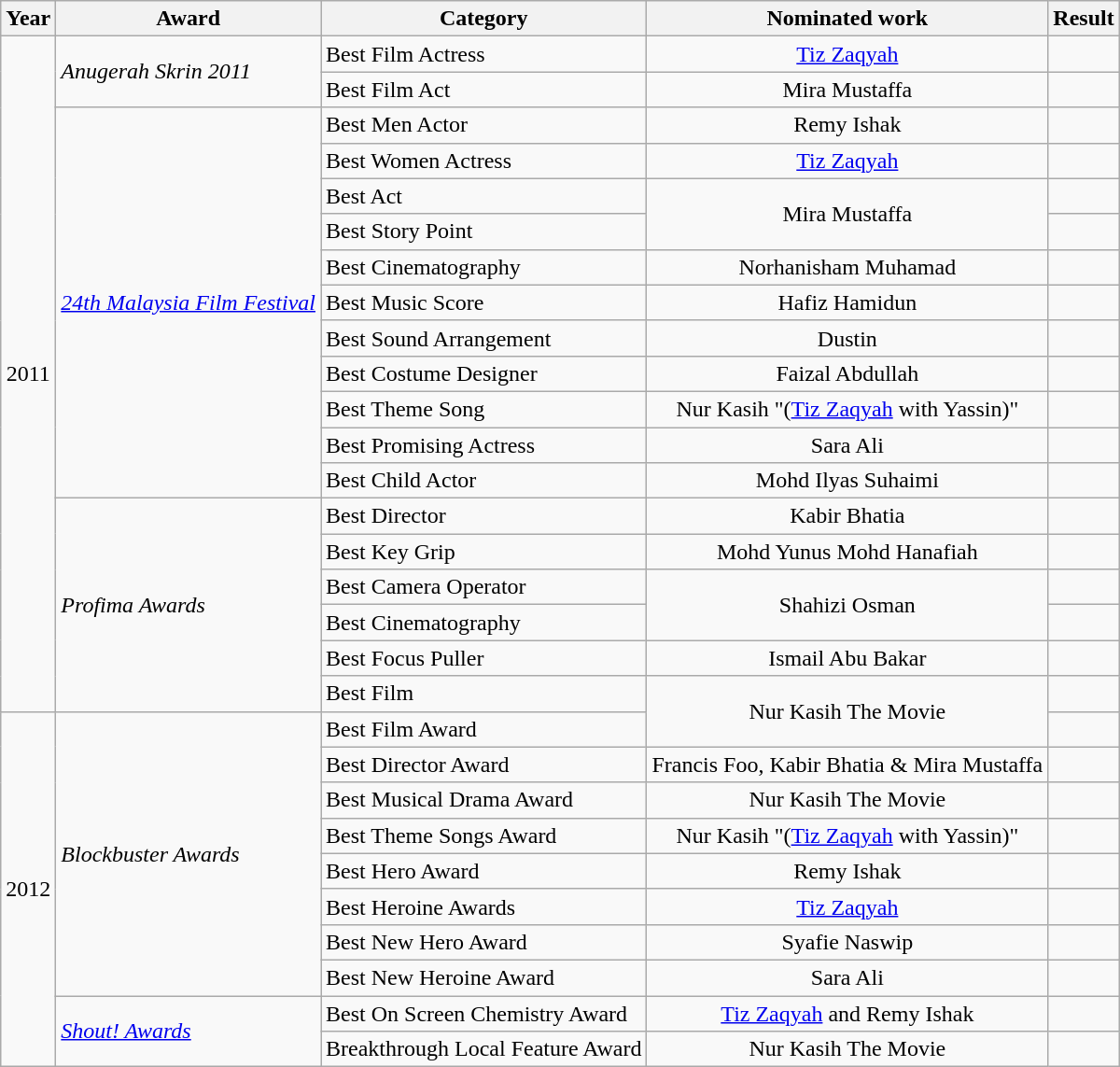<table class="wikitable">
<tr>
<th>Year</th>
<th>Award</th>
<th>Category</th>
<th>Nominated work</th>
<th>Result</th>
</tr>
<tr>
<td rowspan=19 align="center">2011</td>
<td rowspan=2><em>Anugerah Skrin 2011</em></td>
<td>Best Film Actress</td>
<td align="center"><a href='#'>Tiz Zaqyah</a></td>
<td></td>
</tr>
<tr>
<td>Best Film Act</td>
<td align="center">Mira Mustaffa</td>
<td></td>
</tr>
<tr>
<td rowspan=11><em><a href='#'>24th Malaysia Film Festival</a></em></td>
<td>Best Men Actor</td>
<td align="center">Remy Ishak</td>
<td></td>
</tr>
<tr>
<td>Best Women Actress</td>
<td align="center"><a href='#'>Tiz Zaqyah</a></td>
<td></td>
</tr>
<tr>
<td>Best Act</td>
<td align="center" rowspan="2">Mira Mustaffa</td>
<td></td>
</tr>
<tr>
<td>Best Story Point</td>
<td></td>
</tr>
<tr>
<td>Best Cinematography</td>
<td align="center">Norhanisham Muhamad</td>
<td></td>
</tr>
<tr>
<td>Best Music Score</td>
<td align="center">Hafiz Hamidun</td>
<td></td>
</tr>
<tr>
<td>Best Sound Arrangement</td>
<td align="center">Dustin</td>
<td></td>
</tr>
<tr>
<td>Best Costume Designer</td>
<td align="center">Faizal Abdullah</td>
<td></td>
</tr>
<tr>
<td>Best Theme Song</td>
<td align="center">Nur Kasih "(<a href='#'>Tiz Zaqyah</a> with Yassin)"</td>
<td></td>
</tr>
<tr>
<td>Best Promising Actress</td>
<td align="center">Sara Ali</td>
<td></td>
</tr>
<tr>
<td>Best Child Actor</td>
<td align="center">Mohd Ilyas Suhaimi</td>
<td></td>
</tr>
<tr>
<td rowspan=6><em>Profima Awards</em></td>
<td>Best Director</td>
<td align="center">Kabir Bhatia</td>
<td></td>
</tr>
<tr>
<td>Best Key Grip</td>
<td align="center">Mohd Yunus Mohd Hanafiah</td>
<td></td>
</tr>
<tr>
<td>Best Camera Operator</td>
<td align="center" rowspan="2">Shahizi Osman</td>
<td></td>
</tr>
<tr>
<td>Best Cinematography</td>
<td></td>
</tr>
<tr>
<td>Best Focus Puller</td>
<td align="center">Ismail Abu Bakar</td>
<td></td>
</tr>
<tr>
<td>Best Film</td>
<td align="center" rowspan="2">Nur Kasih The Movie</td>
<td></td>
</tr>
<tr>
<td rowspan=10 align="center">2012</td>
<td rowspan=8><em>Blockbuster Awards</em></td>
<td>Best Film Award</td>
<td></td>
</tr>
<tr>
<td>Best Director Award</td>
<td align="center">Francis Foo, Kabir Bhatia & Mira Mustaffa</td>
<td></td>
</tr>
<tr>
<td>Best Musical Drama Award</td>
<td align="center">Nur Kasih The Movie</td>
<td></td>
</tr>
<tr>
<td>Best Theme Songs Award</td>
<td align="center">Nur Kasih "(<a href='#'>Tiz Zaqyah</a> with Yassin)"</td>
<td></td>
</tr>
<tr>
<td>Best Hero Award</td>
<td align="center">Remy Ishak</td>
<td></td>
</tr>
<tr>
<td>Best Heroine Awards</td>
<td align="center"><a href='#'>Tiz Zaqyah</a></td>
<td></td>
</tr>
<tr>
<td>Best New Hero Award</td>
<td align="center">Syafie Naswip</td>
<td></td>
</tr>
<tr>
<td>Best New Heroine Award</td>
<td align="center">Sara Ali</td>
<td></td>
</tr>
<tr>
<td rowspan=2><em><a href='#'>Shout! Awards</a></em></td>
<td>Best On Screen Chemistry Award</td>
<td align="center"><a href='#'>Tiz Zaqyah</a> and Remy Ishak</td>
<td></td>
</tr>
<tr>
<td>Breakthrough Local Feature Award</td>
<td align="center">Nur Kasih The Movie</td>
<td></td>
</tr>
</table>
